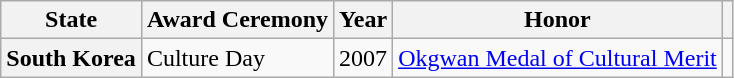<table class="wikitable plainrowheaders sortable" style="margin-right: 0;">
<tr>
<th scope="col">State</th>
<th scope="col">Award Ceremony</th>
<th scope="col">Year</th>
<th scope="col">Honor</th>
<th class="unsortable" scope="col"></th>
</tr>
<tr>
<th scope="row" rowspan="1">South Korea</th>
<td rowspan="1">Culture Day</td>
<td style="text-align:center">2007</td>
<td><a href='#'>Okgwan Medal of Cultural Merit</a></td>
<td style="text-align:center"></td>
</tr>
</table>
